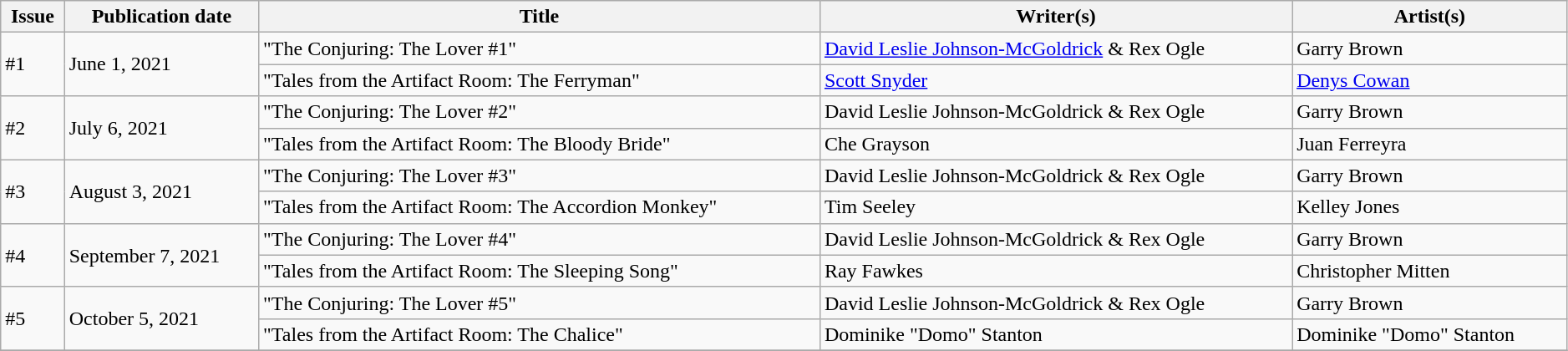<table class="wikitable plainrowheaders" style="text-align: left; width:99%;">
<tr>
<th scope="col">Issue</th>
<th scope="col">Publication date</th>
<th scope="col">Title</th>
<th scope="col">Writer(s)</th>
<th scope="col">Artist(s)</th>
</tr>
<tr>
<td rowspan="2">#1</td>
<td rowspan="2">June 1, 2021</td>
<td>"The Conjuring: The Lover #1"</td>
<td><a href='#'>David Leslie Johnson-McGoldrick</a> & Rex Ogle</td>
<td>Garry Brown</td>
</tr>
<tr>
<td>"Tales from the Artifact Room: The Ferryman"</td>
<td><a href='#'>Scott Snyder</a></td>
<td><a href='#'>Denys Cowan</a></td>
</tr>
<tr>
<td rowspan="2">#2</td>
<td rowspan="2">July 6, 2021</td>
<td>"The Conjuring: The Lover #2"</td>
<td>David Leslie Johnson-McGoldrick & Rex Ogle</td>
<td>Garry Brown</td>
</tr>
<tr>
<td>"Tales from the Artifact Room: The Bloody Bride"</td>
<td>Che Grayson</td>
<td>Juan Ferreyra</td>
</tr>
<tr>
<td rowspan="2">#3</td>
<td rowspan="2">August 3, 2021</td>
<td>"The Conjuring: The Lover #3"</td>
<td>David Leslie Johnson-McGoldrick & Rex Ogle</td>
<td>Garry Brown</td>
</tr>
<tr>
<td>"Tales from the Artifact Room: The Accordion Monkey"</td>
<td>Tim Seeley</td>
<td>Kelley Jones</td>
</tr>
<tr>
<td rowspan="2">#4</td>
<td rowspan="2">September 7, 2021</td>
<td>"The Conjuring: The Lover #4"</td>
<td>David Leslie Johnson-McGoldrick & Rex Ogle</td>
<td>Garry Brown</td>
</tr>
<tr>
<td>"Tales from the Artifact Room: The Sleeping Song"</td>
<td>Ray Fawkes</td>
<td>Christopher Mitten</td>
</tr>
<tr>
<td rowspan="2">#5</td>
<td rowspan="2">October 5, 2021</td>
<td>"The Conjuring: The Lover #5"</td>
<td>David Leslie Johnson-McGoldrick & Rex Ogle</td>
<td>Garry Brown</td>
</tr>
<tr>
<td>"Tales from the Artifact Room: The Chalice"</td>
<td>Dominike "Domo" Stanton</td>
<td>Dominike "Domo" Stanton</td>
</tr>
<tr>
</tr>
</table>
